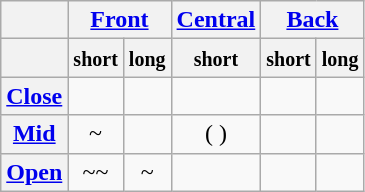<table class="wikitable" style="text-align:center">
<tr>
<th></th>
<th colspan="2"><a href='#'>Front</a></th>
<th><a href='#'>Central</a></th>
<th colspan="2"><a href='#'>Back</a></th>
</tr>
<tr>
<th></th>
<th><small> short</small></th>
<th><small>long</small></th>
<th><small> short</small></th>
<th><small> short</small></th>
<th><small>long</small></th>
</tr>
<tr>
<th><a href='#'>Close</a></th>
<td> </td>
<td> </td>
<td></td>
<td> </td>
<td> </td>
</tr>
<tr>
<th><a href='#'>Mid</a></th>
<td>~ </td>
<td> </td>
<td>( )</td>
<td> </td>
<td> </td>
</tr>
<tr>
<th><a href='#'>Open</a></th>
<td>~~ </td>
<td>~ </td>
<td> </td>
<td></td>
<td> </td>
</tr>
</table>
